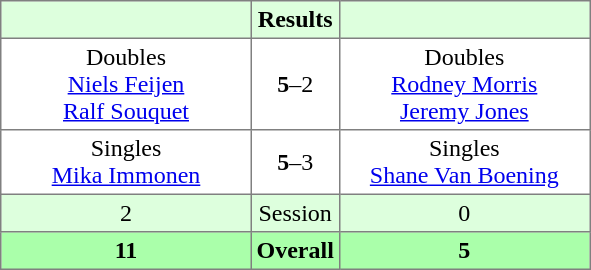<table border="1" cellpadding="3" style="border-collapse: collapse;">
<tr bgcolor="#ddffdd">
<th width="160"></th>
<th>Results</th>
<th width="160"></th>
</tr>
<tr>
<td align="center">Doubles<br><a href='#'>Niels Feijen</a><br><a href='#'>Ralf Souquet</a></td>
<td align="center"><strong>5</strong>–2</td>
<td align="center">Doubles<br><a href='#'>Rodney Morris</a><br><a href='#'>Jeremy Jones</a></td>
</tr>
<tr>
<td align="center">Singles<br> <a href='#'>Mika Immonen</a></td>
<td align="center"><strong>5</strong>–3</td>
<td align="center">Singles<br> <a href='#'>Shane Van Boening</a></td>
</tr>
<tr bgcolor="#ddffdd">
<td align="center">2</td>
<td align="center">Session</td>
<td align="center">0</td>
</tr>
<tr bgcolor="#aaffaa">
<th align="center">11</th>
<th align="center">Overall</th>
<th align="center">5</th>
</tr>
</table>
